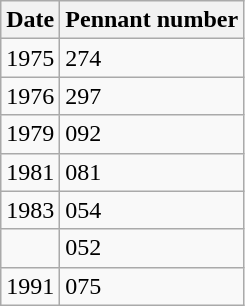<table class="wikitable">
<tr>
<th>Date</th>
<th>Pennant number</th>
</tr>
<tr>
<td>1975</td>
<td>274</td>
</tr>
<tr>
<td>1976</td>
<td>297</td>
</tr>
<tr>
<td>1979</td>
<td>092</td>
</tr>
<tr>
<td>1981</td>
<td>081</td>
</tr>
<tr>
<td>1983</td>
<td>054</td>
</tr>
<tr>
<td></td>
<td>052</td>
</tr>
<tr>
<td>1991</td>
<td>075</td>
</tr>
</table>
